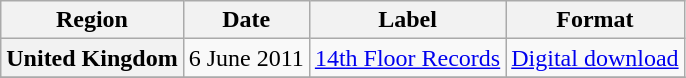<table class="wikitable plainrowheaders">
<tr>
<th scope="col">Region</th>
<th scope="col">Date</th>
<th scope="col">Label</th>
<th scope="col">Format</th>
</tr>
<tr>
<th scope="row">United Kingdom</th>
<td>6 June 2011</td>
<td><a href='#'>14th Floor Records</a></td>
<td><a href='#'>Digital download</a></td>
</tr>
<tr>
</tr>
</table>
